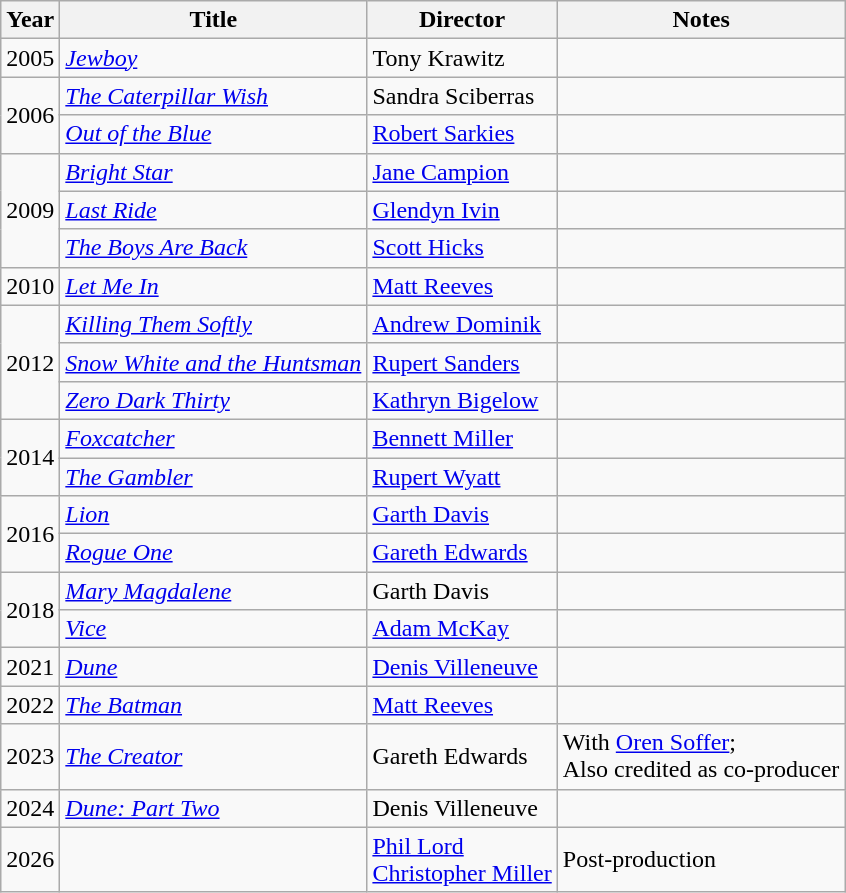<table class="wikitable">
<tr>
<th>Year</th>
<th>Title</th>
<th>Director</th>
<th>Notes</th>
</tr>
<tr>
<td>2005</td>
<td><em><a href='#'>Jewboy</a></em></td>
<td>Tony Krawitz</td>
<td></td>
</tr>
<tr>
<td rowspan=2>2006</td>
<td><em><a href='#'>The Caterpillar Wish</a></em></td>
<td>Sandra Sciberras</td>
<td></td>
</tr>
<tr>
<td><em><a href='#'>Out of the Blue</a></em></td>
<td><a href='#'>Robert Sarkies</a></td>
<td></td>
</tr>
<tr>
<td rowspan=3>2009</td>
<td><em><a href='#'>Bright Star</a></em></td>
<td><a href='#'>Jane Campion</a></td>
<td></td>
</tr>
<tr>
<td><em><a href='#'>Last Ride</a></em></td>
<td><a href='#'>Glendyn Ivin</a></td>
<td></td>
</tr>
<tr>
<td><em><a href='#'>The Boys Are Back</a></em></td>
<td><a href='#'>Scott Hicks</a></td>
<td></td>
</tr>
<tr>
<td>2010</td>
<td><em><a href='#'>Let Me In</a></em></td>
<td><a href='#'>Matt Reeves</a></td>
<td></td>
</tr>
<tr>
<td rowspan=3>2012</td>
<td><em><a href='#'>Killing Them Softly</a></em></td>
<td><a href='#'>Andrew Dominik</a></td>
<td></td>
</tr>
<tr>
<td><em><a href='#'>Snow White and the Huntsman</a></em></td>
<td><a href='#'>Rupert Sanders</a></td>
<td></td>
</tr>
<tr>
<td><em><a href='#'>Zero Dark Thirty</a></em></td>
<td><a href='#'>Kathryn Bigelow</a></td>
<td></td>
</tr>
<tr>
<td rowspan=2>2014</td>
<td><em><a href='#'>Foxcatcher</a></em></td>
<td><a href='#'>Bennett Miller</a></td>
<td></td>
</tr>
<tr>
<td><em><a href='#'>The Gambler</a></em></td>
<td><a href='#'>Rupert Wyatt</a></td>
<td></td>
</tr>
<tr>
<td rowspan=2>2016</td>
<td><em><a href='#'>Lion</a></em></td>
<td><a href='#'>Garth Davis</a></td>
<td></td>
</tr>
<tr>
<td><em><a href='#'>Rogue One</a></em></td>
<td><a href='#'>Gareth Edwards</a></td>
<td></td>
</tr>
<tr>
<td rowspan=2>2018</td>
<td><em><a href='#'>Mary Magdalene</a></em></td>
<td>Garth Davis</td>
<td></td>
</tr>
<tr>
<td><em><a href='#'>Vice</a></em></td>
<td><a href='#'>Adam McKay</a></td>
<td></td>
</tr>
<tr>
<td>2021</td>
<td><em><a href='#'>Dune</a></em></td>
<td><a href='#'>Denis Villeneuve</a></td>
<td></td>
</tr>
<tr>
<td>2022</td>
<td><em><a href='#'>The Batman</a></em></td>
<td><a href='#'>Matt Reeves</a></td>
<td></td>
</tr>
<tr>
<td>2023</td>
<td><em><a href='#'>The Creator</a></em></td>
<td>Gareth Edwards</td>
<td>With <a href='#'>Oren Soffer</a>;<br>Also credited as co-producer</td>
</tr>
<tr>
<td>2024</td>
<td><em><a href='#'>Dune: Part Two</a></em></td>
<td>Denis Villeneuve</td>
<td></td>
</tr>
<tr>
<td>2026</td>
<td></td>
<td><a href='#'>Phil Lord<br>Christopher Miller</a></td>
<td>Post-production</td>
</tr>
</table>
